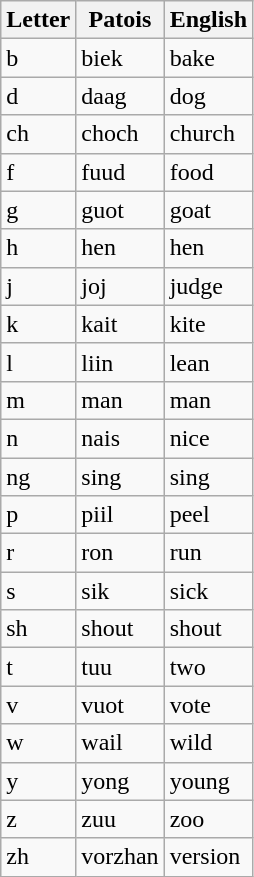<table class="wikitable">
<tr>
<th>Letter</th>
<th>Patois</th>
<th>English</th>
</tr>
<tr>
<td>b</td>
<td>biek</td>
<td>bake</td>
</tr>
<tr>
<td>d</td>
<td>daag</td>
<td>dog</td>
</tr>
<tr>
<td>ch</td>
<td>choch</td>
<td>church</td>
</tr>
<tr>
<td>f</td>
<td>fuud</td>
<td>food</td>
</tr>
<tr>
<td>g</td>
<td>guot</td>
<td>goat</td>
</tr>
<tr>
<td>h</td>
<td>hen</td>
<td>hen</td>
</tr>
<tr>
<td>j</td>
<td>joj</td>
<td>judge</td>
</tr>
<tr>
<td>k</td>
<td>kait</td>
<td>kite</td>
</tr>
<tr>
<td>l</td>
<td>liin</td>
<td>lean</td>
</tr>
<tr>
<td>m</td>
<td>man</td>
<td>man</td>
</tr>
<tr>
<td>n</td>
<td>nais</td>
<td>nice</td>
</tr>
<tr>
<td>ng</td>
<td>sing</td>
<td>sing</td>
</tr>
<tr>
<td>p</td>
<td>piil</td>
<td>peel</td>
</tr>
<tr>
<td>r</td>
<td>ron</td>
<td>run</td>
</tr>
<tr>
<td>s</td>
<td>sik</td>
<td>sick</td>
</tr>
<tr>
<td>sh</td>
<td>shout</td>
<td>shout</td>
</tr>
<tr>
<td>t</td>
<td>tuu</td>
<td>two</td>
</tr>
<tr>
<td>v</td>
<td>vuot</td>
<td>vote</td>
</tr>
<tr>
<td>w</td>
<td>wail</td>
<td>wild</td>
</tr>
<tr>
<td>y</td>
<td>yong</td>
<td>young</td>
</tr>
<tr>
<td>z</td>
<td>zuu</td>
<td>zoo</td>
</tr>
<tr>
<td>zh</td>
<td>vorzhan</td>
<td>version</td>
</tr>
</table>
